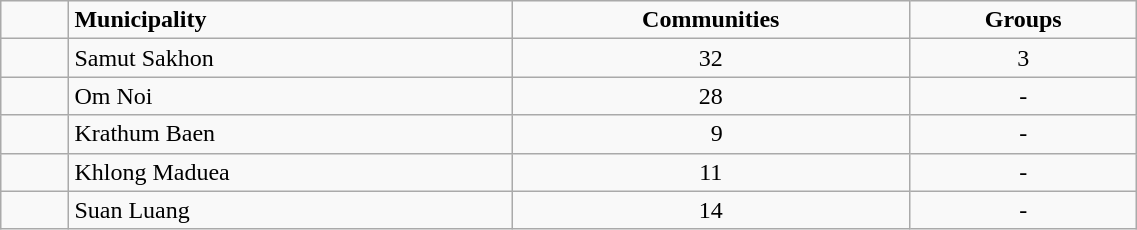<table class="wikitable" style="width:60%;">
<tr>
<td scope="col" style="width:6%;"> </td>
<td scope="col" style="width:39%;"><strong>Municipality</strong></td>
<td scope="col" style="width:35%; text-align:center;"><strong>Communities</strong></td>
<td scope="col" style="width:20%; text-align:center;"><strong>Groups</strong></td>
</tr>
<tr>
<td scope="row"> </td>
<td>Samut Sakhon</td>
<td style="text-align:center;">32</td>
<td style="text-align:center;">3</td>
</tr>
<tr>
<td scope="row"> </td>
<td>Om Noi</td>
<td style="text-align:center;">28</td>
<td style="text-align:center;">-</td>
</tr>
<tr>
<td scope="row"> </td>
<td>Krathum Baen</td>
<td style="text-align:center;">  9</td>
<td style="text-align:center;">-</td>
</tr>
<tr>
<td scope="row"> </td>
<td>Khlong Maduea</td>
<td style="text-align:center;">11</td>
<td style="text-align:center;">-</td>
</tr>
<tr>
<td scope="row"> </td>
<td>Suan Luang</td>
<td style="text-align:center;">14</td>
<td style="text-align:center;">-</td>
</tr>
</table>
